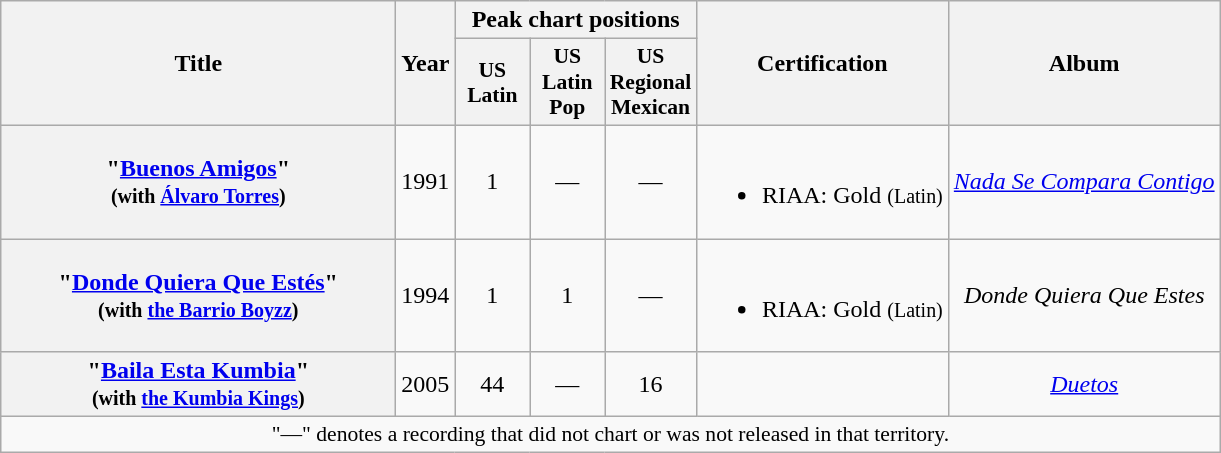<table class="wikitable plainrowheaders" style="text-align:center;">
<tr>
<th scope="col" rowspan="2" style="width:16em;">Title</th>
<th scope="col" rowspan="2">Year</th>
<th scope="col" colspan="3">Peak chart positions</th>
<th scope="col" rowspan="2">Certification</th>
<th scope="col" rowspan="2">Album</th>
</tr>
<tr>
<th scope="col" style="width:3em;font-size:90%;">US Latin<br></th>
<th scope="col" style="width:3em;font-size:90%;">US Latin Pop<br></th>
<th scope="col" style="width:3em;font-size:90%;">US Regional Mexican<br></th>
</tr>
<tr>
<th scope="row">"<a href='#'>Buenos Amigos</a>"<br><small>(with <a href='#'>Álvaro Torres</a>)</small></th>
<td rowspan="1">1991</td>
<td>1</td>
<td>—</td>
<td>—</td>
<td><br><ul><li>RIAA: Gold <small>(Latin)</small></li></ul></td>
<td rowspan="1"><em><a href='#'>Nada Se Compara Contigo</a></em></td>
</tr>
<tr>
<th scope="row">"<a href='#'>Donde Quiera Que Estés</a>"<br><small>(with <a href='#'>the Barrio Boyzz</a>)</small></th>
<td rowspan="1">1994</td>
<td>1</td>
<td>1</td>
<td>—</td>
<td><br><ul><li>RIAA: Gold <small>(Latin)</small></li></ul></td>
<td rowspan="1"><em>Donde Quiera Que Estes</em></td>
</tr>
<tr>
<th scope="row">"<a href='#'>Baila Esta Kumbia</a>"<br><small>(with <a href='#'>the Kumbia Kings</a>)</small></th>
<td rowspan="1">2005</td>
<td>44</td>
<td>—</td>
<td>16</td>
<td></td>
<td rowspan="1"><em><a href='#'>Duetos</a></em></td>
</tr>
<tr>
<td colspan="14" style="font-size:90%">"—" denotes a recording that did not chart or was not released in that territory.</td>
</tr>
</table>
